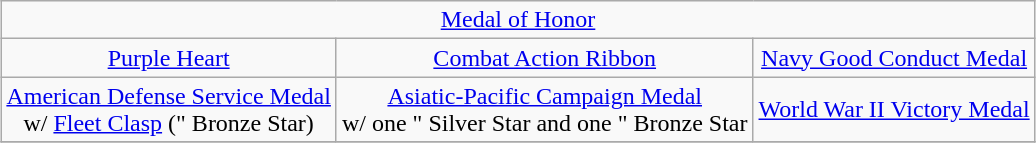<table class="wikitable" style="margin:1em auto; text-align:center;">
<tr>
<td colspan="3"><a href='#'>Medal of Honor</a></td>
</tr>
<tr>
<td><a href='#'>Purple Heart</a></td>
<td><a href='#'>Combat Action Ribbon</a></td>
<td><a href='#'>Navy Good Conduct Medal</a></td>
</tr>
<tr>
<td><a href='#'>American Defense Service Medal</a><br>w/ <a href='#'>Fleet Clasp</a> (" Bronze Star)</td>
<td><a href='#'>Asiatic-Pacific Campaign Medal</a><br>w/ one " Silver Star and one " Bronze Star</td>
<td><a href='#'>World War II Victory Medal</a></td>
</tr>
<tr>
</tr>
</table>
